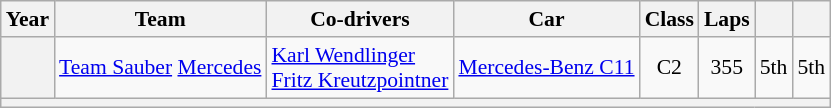<table class="wikitable" style="text-align:center; font-size:90%">
<tr>
<th>Year</th>
<th>Team</th>
<th>Co-drivers</th>
<th>Car</th>
<th>Class</th>
<th>Laps</th>
<th></th>
<th></th>
</tr>
<tr>
<th></th>
<td align="left" nowrap> <a href='#'>Team Sauber</a> <a href='#'>Mercedes</a></td>
<td align="left" nowrap> <a href='#'>Karl Wendlinger</a><br> <a href='#'>Fritz Kreutzpointner</a></td>
<td align="left" nowrap><a href='#'>Mercedes-Benz C11</a></td>
<td>C2</td>
<td>355</td>
<td>5th</td>
<td>5th</td>
</tr>
<tr>
<th colspan="8"></th>
</tr>
</table>
